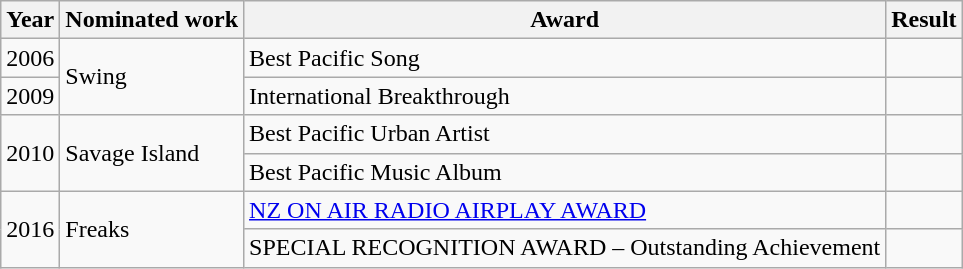<table class="wikitable">
<tr>
<th>Year</th>
<th>Nominated work</th>
<th>Award</th>
<th>Result</th>
</tr>
<tr>
<td>2006</td>
<td rowspan="2">Swing</td>
<td>Best Pacific Song</td>
<td></td>
</tr>
<tr>
<td>2009</td>
<td>International Breakthrough</td>
<td></td>
</tr>
<tr>
<td rowspan="2">2010</td>
<td rowspan="2">Savage Island</td>
<td>Best Pacific Urban Artist</td>
<td></td>
</tr>
<tr>
<td>Best Pacific Music Album</td>
<td></td>
</tr>
<tr>
<td rowspan="2">2016</td>
<td rowspan="2">Freaks</td>
<td><a href='#'>NZ ON AIR RADIO AIRPLAY AWARD</a></td>
<td></td>
</tr>
<tr>
<td>SPECIAL RECOGNITION AWARD – Outstanding Achievement</td>
<td></td>
</tr>
</table>
